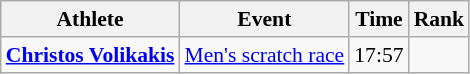<table class="wikitable" style="font-size:90%">
<tr>
<th>Athlete</th>
<th>Event</th>
<th>Time</th>
<th>Rank</th>
</tr>
<tr align=center>
<td align=left><strong><a href='#'>Christos Volikakis</a></strong></td>
<td align=left><a href='#'>Men's scratch race</a></td>
<td>17:57</td>
<td></td>
</tr>
</table>
